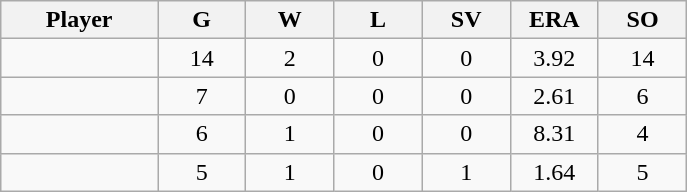<table class="wikitable sortable">
<tr>
<th bgcolor="#DDDDFF" width="16%">Player</th>
<th bgcolor="#DDDDFF" width="9%">G</th>
<th bgcolor="#DDDDFF" width="9%">W</th>
<th bgcolor="#DDDDFF" width="9%">L</th>
<th bgcolor="#DDDDFF" width="9%">SV</th>
<th bgcolor="#DDDDFF" width="9%">ERA</th>
<th bgcolor="#DDDDFF" width="9%">SO</th>
</tr>
<tr align="center">
<td></td>
<td>14</td>
<td>2</td>
<td>0</td>
<td>0</td>
<td>3.92</td>
<td>14</td>
</tr>
<tr align="center">
<td></td>
<td>7</td>
<td>0</td>
<td>0</td>
<td>0</td>
<td>2.61</td>
<td>6</td>
</tr>
<tr align="center">
<td></td>
<td>6</td>
<td>1</td>
<td>0</td>
<td>0</td>
<td>8.31</td>
<td>4</td>
</tr>
<tr align="center">
<td></td>
<td>5</td>
<td>1</td>
<td>0</td>
<td>1</td>
<td>1.64</td>
<td>5</td>
</tr>
</table>
